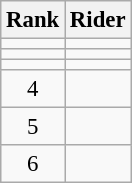<table class="wikitable" style="font-size:95%" style="width:25em;">
<tr>
<th>Rank</th>
<th>Rider</th>
</tr>
<tr>
<td align=center></td>
<td></td>
</tr>
<tr>
<td align=center></td>
<td></td>
</tr>
<tr>
<td align=center></td>
<td></td>
</tr>
<tr>
<td align=center>4</td>
<td></td>
</tr>
<tr>
<td align=center>5</td>
<td></td>
</tr>
<tr>
<td align=center>6</td>
<td></td>
</tr>
</table>
